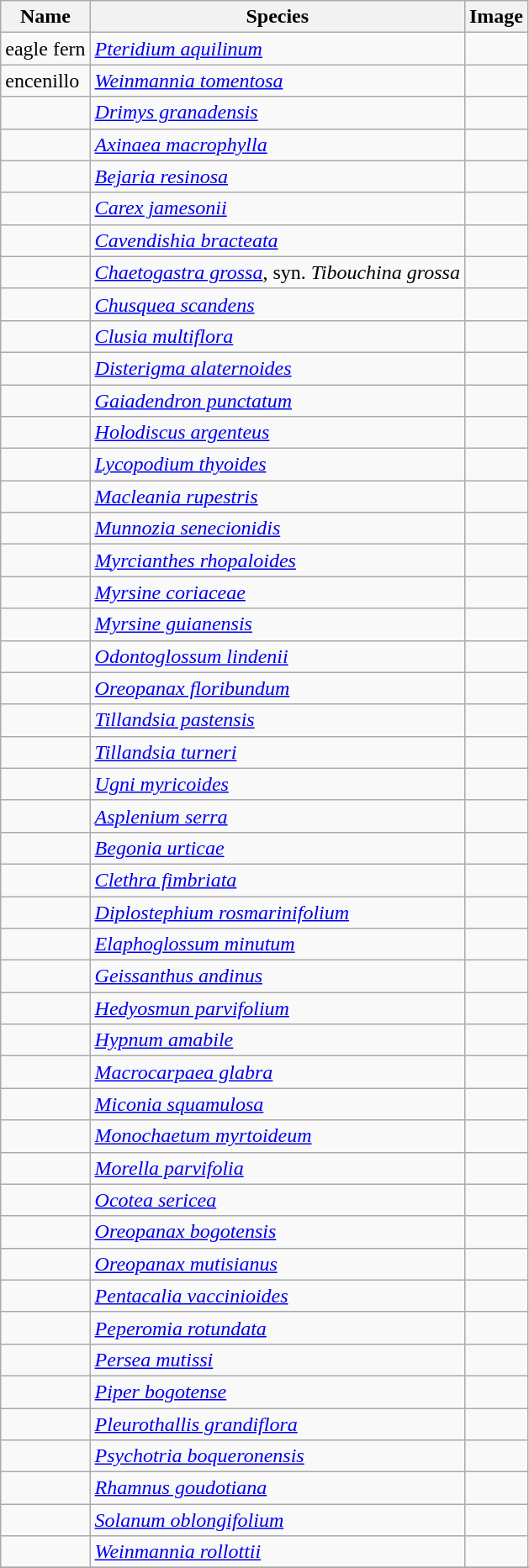<table class="wikitable sortable mw-collapsible">
<tr>
<th>Name</th>
<th>Species</th>
<th>Image</th>
</tr>
<tr>
<td>eagle fern</td>
<td><em><a href='#'>Pteridium aquilinum</a></em></td>
<td></td>
</tr>
<tr>
<td>encenillo</td>
<td><em><a href='#'>Weinmannia tomentosa</a></em></td>
<td></td>
</tr>
<tr>
<td></td>
<td><em><a href='#'>Drimys granadensis</a></em></td>
<td></td>
</tr>
<tr>
<td></td>
<td><em><a href='#'>Axinaea macrophylla</a></em></td>
<td></td>
</tr>
<tr>
<td></td>
<td><em><a href='#'>Bejaria resinosa</a></em></td>
<td></td>
</tr>
<tr>
<td></td>
<td><em><a href='#'>Carex jamesonii</a></em></td>
<td></td>
</tr>
<tr>
<td></td>
<td><em><a href='#'>Cavendishia bracteata</a></em></td>
<td></td>
</tr>
<tr>
<td></td>
<td><em><a href='#'>Chaetogastra grossa</a></em>, syn. <em>Tibouchina grossa</em></td>
<td></td>
</tr>
<tr>
<td></td>
<td><em><a href='#'>Chusquea scandens</a></em></td>
<td></td>
</tr>
<tr>
<td></td>
<td><em><a href='#'>Clusia multiflora</a></em></td>
<td></td>
</tr>
<tr>
<td></td>
<td><em><a href='#'>Disterigma alaternoides</a></em></td>
<td></td>
</tr>
<tr>
<td></td>
<td><em><a href='#'>Gaiadendron punctatum</a></em></td>
<td></td>
</tr>
<tr>
<td></td>
<td><em><a href='#'>Holodiscus argenteus</a></em></td>
<td></td>
</tr>
<tr>
<td></td>
<td><em><a href='#'>Lycopodium thyoides</a></em></td>
<td></td>
</tr>
<tr>
<td></td>
<td><em><a href='#'>Macleania rupestris</a></em></td>
<td></td>
</tr>
<tr>
<td></td>
<td><em><a href='#'>Munnozia senecionidis</a></em></td>
<td></td>
</tr>
<tr>
<td></td>
<td><em><a href='#'>Myrcianthes rhopaloides</a></em></td>
<td></td>
</tr>
<tr>
<td></td>
<td><em><a href='#'>Myrsine coriaceae</a></em></td>
<td></td>
</tr>
<tr>
<td></td>
<td><em><a href='#'>Myrsine guianensis</a></em></td>
<td></td>
</tr>
<tr>
<td></td>
<td><em><a href='#'>Odontoglossum lindenii</a></em></td>
<td></td>
</tr>
<tr>
<td></td>
<td><em><a href='#'>Oreopanax floribundum</a></em></td>
<td></td>
</tr>
<tr>
<td></td>
<td><em><a href='#'>Tillandsia pastensis</a></em></td>
<td></td>
</tr>
<tr>
<td></td>
<td><em><a href='#'>Tillandsia turneri</a></em></td>
<td></td>
</tr>
<tr>
<td></td>
<td><em><a href='#'>Ugni myricoides</a></em></td>
<td></td>
</tr>
<tr>
<td></td>
<td><em><a href='#'>Asplenium serra</a></em></td>
<td></td>
</tr>
<tr>
<td></td>
<td><em><a href='#'>Begonia urticae</a></em></td>
<td></td>
</tr>
<tr>
<td></td>
<td><em><a href='#'>Clethra fimbriata</a></em></td>
<td></td>
</tr>
<tr>
<td></td>
<td><em><a href='#'>Diplostephium rosmarinifolium</a></em></td>
<td></td>
</tr>
<tr>
<td></td>
<td><em><a href='#'>Elaphoglossum minutum</a></em></td>
<td></td>
</tr>
<tr>
<td></td>
<td><em><a href='#'>Geissanthus andinus</a></em></td>
<td></td>
</tr>
<tr>
<td></td>
<td><em><a href='#'>Hedyosmun parvifolium</a></em></td>
<td></td>
</tr>
<tr>
<td></td>
<td><em><a href='#'>Hypnum amabile</a></em></td>
<td></td>
</tr>
<tr>
<td></td>
<td><em><a href='#'>Macrocarpaea glabra</a></em></td>
<td></td>
</tr>
<tr>
<td></td>
<td><em><a href='#'>Miconia squamulosa</a></em></td>
<td></td>
</tr>
<tr>
<td></td>
<td><em><a href='#'>Monochaetum myrtoideum</a></em></td>
<td></td>
</tr>
<tr>
<td></td>
<td><em><a href='#'>Morella parvifolia</a></em></td>
<td></td>
</tr>
<tr>
<td></td>
<td><em><a href='#'>Ocotea sericea</a></em></td>
<td></td>
</tr>
<tr>
<td></td>
<td><em><a href='#'>Oreopanax bogotensis</a></em></td>
<td></td>
</tr>
<tr>
<td></td>
<td><em><a href='#'>Oreopanax mutisianus</a></em></td>
<td></td>
</tr>
<tr>
<td></td>
<td><em><a href='#'>Pentacalia vaccinioides</a></em></td>
<td></td>
</tr>
<tr>
<td></td>
<td><em><a href='#'>Peperomia rotundata</a></em></td>
<td></td>
</tr>
<tr>
<td></td>
<td><em><a href='#'>Persea mutissi</a></em></td>
<td></td>
</tr>
<tr>
<td></td>
<td><em><a href='#'>Piper bogotense</a></em></td>
<td></td>
</tr>
<tr>
<td></td>
<td><em><a href='#'>Pleurothallis grandiflora</a></em></td>
<td></td>
</tr>
<tr>
<td></td>
<td><em><a href='#'>Psychotria boqueronensis</a></em></td>
<td></td>
</tr>
<tr>
<td></td>
<td><em><a href='#'>Rhamnus goudotiana</a></em></td>
<td></td>
</tr>
<tr>
<td></td>
<td><em><a href='#'>Solanum oblongifolium</a></em></td>
<td></td>
</tr>
<tr>
<td></td>
<td><em><a href='#'>Weinmannia rollottii</a></em></td>
<td></td>
</tr>
<tr>
</tr>
</table>
